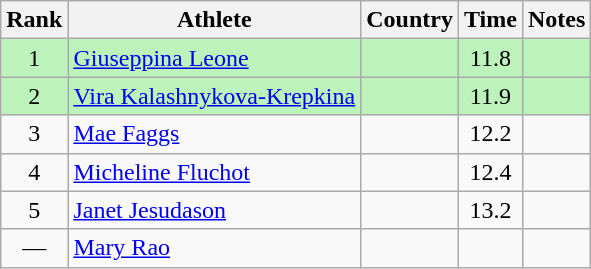<table class="wikitable sortable" style="text-align:center">
<tr>
<th>Rank</th>
<th>Athlete</th>
<th>Country</th>
<th>Time</th>
<th>Notes</th>
</tr>
<tr bgcolor=bbf3bb>
<td>1</td>
<td align="left"><a href='#'>Giuseppina Leone</a></td>
<td align="left"></td>
<td>11.8</td>
<td></td>
</tr>
<tr bgcolor=bbf3bb>
<td>2</td>
<td align="left"><a href='#'>Vira Kalashnykova-Krepkina</a></td>
<td align="left"></td>
<td>11.9</td>
<td></td>
</tr>
<tr>
<td>3</td>
<td align="left"><a href='#'>Mae Faggs</a></td>
<td align="left"></td>
<td>12.2</td>
<td></td>
</tr>
<tr>
<td>4</td>
<td align="left"><a href='#'>Micheline Fluchot</a></td>
<td align="left"></td>
<td>12.4</td>
<td></td>
</tr>
<tr>
<td>5</td>
<td align="left"><a href='#'>Janet Jesudason</a></td>
<td align="left"></td>
<td>13.2</td>
<td></td>
</tr>
<tr>
<td data-sort-value=6>—</td>
<td align="left"><a href='#'>Mary Rao</a></td>
<td align="left"></td>
<td></td>
<td></td>
</tr>
</table>
